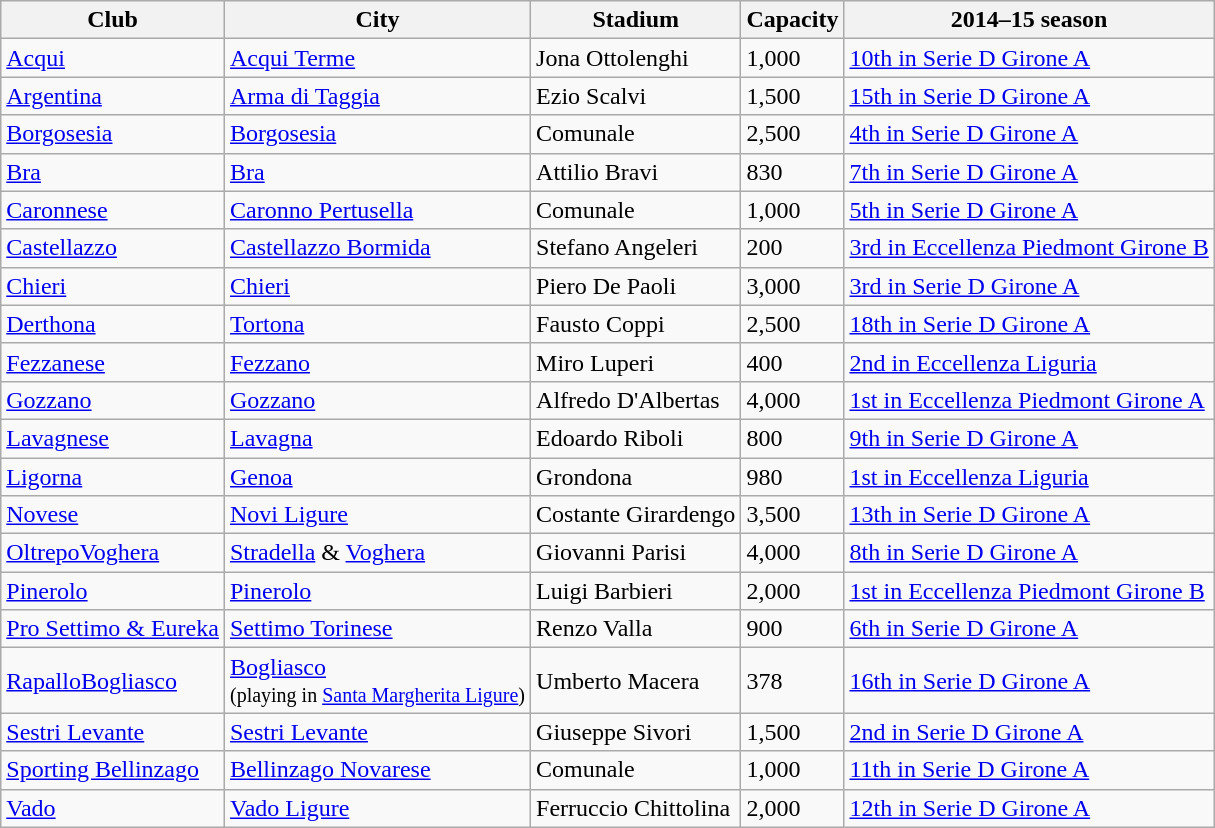<table class="wikitable sortable">
<tr>
<th>Club</th>
<th>City</th>
<th>Stadium</th>
<th>Capacity</th>
<th>2014–15 season</th>
</tr>
<tr>
<td><a href='#'>Acqui</a></td>
<td><a href='#'>Acqui Terme</a></td>
<td>Jona Ottolenghi</td>
<td>1,000</td>
<td><a href='#'>10th in Serie D Girone A</a></td>
</tr>
<tr>
<td><a href='#'>Argentina</a></td>
<td><a href='#'>Arma di Taggia</a></td>
<td>Ezio Scalvi</td>
<td>1,500</td>
<td><a href='#'>15th in Serie D Girone A</a></td>
</tr>
<tr>
<td><a href='#'>Borgosesia</a></td>
<td><a href='#'>Borgosesia</a></td>
<td>Comunale</td>
<td>2,500</td>
<td><a href='#'>4th in Serie D Girone A</a></td>
</tr>
<tr>
<td><a href='#'>Bra</a></td>
<td><a href='#'>Bra</a></td>
<td>Attilio Bravi</td>
<td>830</td>
<td><a href='#'>7th in Serie D Girone A</a></td>
</tr>
<tr>
<td><a href='#'>Caronnese</a></td>
<td><a href='#'>Caronno Pertusella</a></td>
<td>Comunale</td>
<td>1,000</td>
<td><a href='#'>5th in Serie D Girone A</a></td>
</tr>
<tr>
<td><a href='#'>Castellazzo</a></td>
<td><a href='#'>Castellazzo Bormida</a></td>
<td>Stefano Angeleri</td>
<td>200</td>
<td><a href='#'>3rd in Eccellenza Piedmont Girone B</a></td>
</tr>
<tr>
<td><a href='#'>Chieri</a></td>
<td><a href='#'>Chieri</a></td>
<td>Piero De Paoli</td>
<td>3,000</td>
<td><a href='#'>3rd in Serie D Girone A</a></td>
</tr>
<tr>
<td><a href='#'>Derthona</a></td>
<td><a href='#'>Tortona</a></td>
<td>Fausto Coppi</td>
<td>2,500</td>
<td><a href='#'>18th in Serie D Girone A</a></td>
</tr>
<tr>
<td><a href='#'>Fezzanese</a></td>
<td><a href='#'>Fezzano</a></td>
<td>Miro Luperi</td>
<td>400</td>
<td><a href='#'>2nd in Eccellenza Liguria</a></td>
</tr>
<tr>
<td><a href='#'>Gozzano</a></td>
<td><a href='#'>Gozzano</a></td>
<td>Alfredo D'Albertas</td>
<td>4,000</td>
<td><a href='#'>1st in Eccellenza Piedmont Girone A</a></td>
</tr>
<tr>
<td><a href='#'>Lavagnese</a></td>
<td><a href='#'>Lavagna</a></td>
<td>Edoardo Riboli</td>
<td>800</td>
<td><a href='#'>9th in Serie D Girone A</a></td>
</tr>
<tr>
<td><a href='#'>Ligorna</a></td>
<td><a href='#'>Genoa</a></td>
<td>Grondona</td>
<td>980</td>
<td><a href='#'>1st in Eccellenza Liguria</a></td>
</tr>
<tr>
<td><a href='#'>Novese</a></td>
<td><a href='#'>Novi Ligure</a></td>
<td>Costante Girardengo</td>
<td>3,500</td>
<td><a href='#'>13th in Serie D Girone A</a></td>
</tr>
<tr>
<td><a href='#'>OltrepoVoghera</a></td>
<td><a href='#'>Stradella</a> & <a href='#'>Voghera</a></td>
<td>Giovanni Parisi</td>
<td>4,000</td>
<td><a href='#'>8th in Serie D Girone A</a></td>
</tr>
<tr>
<td><a href='#'>Pinerolo</a></td>
<td><a href='#'>Pinerolo</a></td>
<td>Luigi Barbieri</td>
<td>2,000</td>
<td><a href='#'>1st in Eccellenza Piedmont Girone B</a></td>
</tr>
<tr>
<td><a href='#'>Pro Settimo & Eureka</a></td>
<td><a href='#'>Settimo Torinese</a></td>
<td>Renzo Valla</td>
<td>900</td>
<td><a href='#'>6th in Serie D Girone A</a></td>
</tr>
<tr>
<td><a href='#'>RapalloBogliasco</a></td>
<td><a href='#'>Bogliasco</a><br><small>(playing in <a href='#'>Santa Margherita Ligure</a>)</small></td>
<td>Umberto Macera</td>
<td>378</td>
<td><a href='#'>16th in Serie D Girone A</a></td>
</tr>
<tr>
<td><a href='#'>Sestri Levante</a></td>
<td><a href='#'>Sestri Levante</a></td>
<td>Giuseppe Sivori</td>
<td>1,500</td>
<td><a href='#'>2nd in Serie D Girone A</a></td>
</tr>
<tr>
<td><a href='#'>Sporting Bellinzago</a></td>
<td><a href='#'>Bellinzago Novarese</a></td>
<td>Comunale</td>
<td>1,000</td>
<td><a href='#'>11th in Serie D Girone A</a></td>
</tr>
<tr>
<td><a href='#'>Vado</a></td>
<td><a href='#'>Vado Ligure</a></td>
<td>Ferruccio Chittolina</td>
<td>2,000</td>
<td><a href='#'>12th in Serie D Girone A</a></td>
</tr>
</table>
